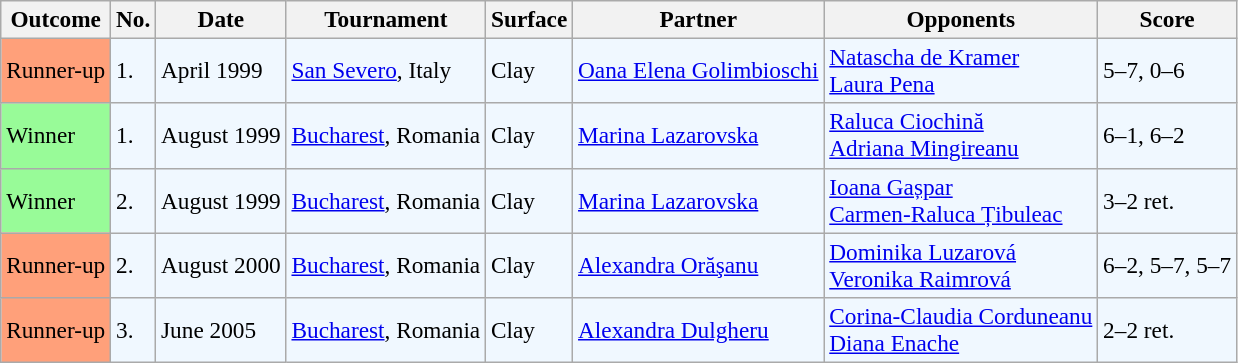<table class="wikitable" style="font-size:97%">
<tr>
<th>Outcome</th>
<th>No.</th>
<th>Date</th>
<th>Tournament</th>
<th>Surface</th>
<th>Partner</th>
<th>Opponents</th>
<th>Score</th>
</tr>
<tr style="background:#f0f8ff;">
<td bgcolor="FFA07A">Runner-up</td>
<td>1.</td>
<td>April 1999</td>
<td><a href='#'>San Severo</a>, Italy</td>
<td>Clay</td>
<td> <a href='#'>Oana Elena Golimbioschi</a></td>
<td> <a href='#'>Natascha de Kramer</a> <br>  <a href='#'>Laura Pena</a></td>
<td>5–7, 0–6</td>
</tr>
<tr style="background:#f0f8ff;">
<td style="background:#98fb98;">Winner</td>
<td>1.</td>
<td>August 1999</td>
<td><a href='#'>Bucharest</a>, Romania</td>
<td>Clay</td>
<td> <a href='#'>Marina Lazarovska</a></td>
<td> <a href='#'>Raluca Ciochină</a> <br>  <a href='#'>Adriana Mingireanu</a></td>
<td>6–1, 6–2</td>
</tr>
<tr style="background:#f0f8ff;">
<td style="background:#98fb98;">Winner</td>
<td>2.</td>
<td>August 1999</td>
<td><a href='#'>Bucharest</a>, Romania</td>
<td>Clay</td>
<td> <a href='#'>Marina Lazarovska</a></td>
<td> <a href='#'>Ioana Gașpar</a> <br>  <a href='#'>Carmen-Raluca Țibuleac</a></td>
<td>3–2 ret.</td>
</tr>
<tr style="background:#f0f8ff;">
<td bgcolor="FFA07A">Runner-up</td>
<td>2.</td>
<td>August 2000</td>
<td><a href='#'>Bucharest</a>, Romania</td>
<td>Clay</td>
<td> <a href='#'>Alexandra Orăşanu</a></td>
<td> <a href='#'>Dominika Luzarová</a> <br>  <a href='#'>Veronika Raimrová</a></td>
<td>6–2, 5–7, 5–7</td>
</tr>
<tr style="background:#f0f8ff;">
<td bgcolor="FFA07A">Runner-up</td>
<td>3.</td>
<td>June 2005</td>
<td><a href='#'>Bucharest</a>, Romania</td>
<td>Clay</td>
<td> <a href='#'>Alexandra Dulgheru</a></td>
<td> <a href='#'>Corina-Claudia Corduneanu</a> <br>  <a href='#'>Diana Enache</a></td>
<td>2–2 ret.</td>
</tr>
</table>
